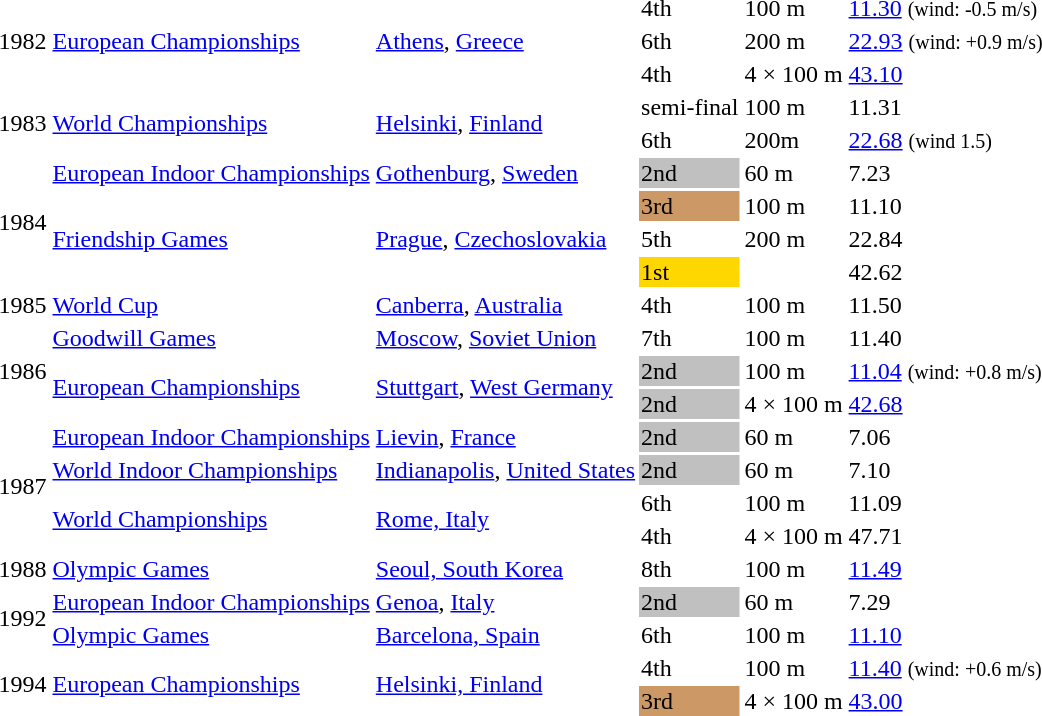<table>
<tr>
<td rowspan=3>1982</td>
<td rowspan=3><a href='#'>European Championships</a></td>
<td rowspan=3><a href='#'>Athens</a>, <a href='#'>Greece</a></td>
<td>4th</td>
<td>100 m</td>
<td><a href='#'>11.30</a> <small>(wind: -0.5 m/s)</small></td>
</tr>
<tr>
<td>6th</td>
<td>200 m</td>
<td><a href='#'>22.93</a> <small>(wind: +0.9 m/s)</small></td>
</tr>
<tr>
<td>4th</td>
<td>4 × 100 m</td>
<td><a href='#'>43.10</a></td>
</tr>
<tr>
<td rowspan=2>1983</td>
<td rowspan=2><a href='#'>World Championships</a></td>
<td rowspan=2><a href='#'>Helsinki</a>, <a href='#'>Finland</a></td>
<td>semi-final</td>
<td>100 m</td>
<td>11.31</td>
</tr>
<tr>
<td>6th</td>
<td>200m</td>
<td><a href='#'>22.68</a> <small>(wind 1.5)</small></td>
</tr>
<tr>
<td rowspan=4>1984</td>
<td><a href='#'>European Indoor Championships</a></td>
<td><a href='#'>Gothenburg</a>, <a href='#'>Sweden</a></td>
<td bgcolor="silver">2nd</td>
<td>60 m</td>
<td>7.23</td>
</tr>
<tr>
<td rowspan=3><a href='#'>Friendship Games</a></td>
<td rowspan=3><a href='#'>Prague</a>, <a href='#'>Czechoslovakia</a></td>
<td bgcolor=cc9966>3rd</td>
<td>100 m</td>
<td>11.10</td>
</tr>
<tr>
<td>5th</td>
<td>200 m</td>
<td>22.84</td>
</tr>
<tr>
<td bgcolor=gold>1st</td>
<td></td>
<td>42.62</td>
</tr>
<tr>
<td>1985</td>
<td><a href='#'>World Cup</a></td>
<td><a href='#'>Canberra</a>, <a href='#'>Australia</a></td>
<td>4th</td>
<td>100 m</td>
<td>11.50</td>
</tr>
<tr>
<td rowspan=3>1986</td>
<td><a href='#'>Goodwill Games</a></td>
<td><a href='#'>Moscow</a>, <a href='#'>Soviet Union</a></td>
<td>7th</td>
<td>100 m</td>
<td>11.40</td>
</tr>
<tr>
<td rowspan=2><a href='#'>European Championships</a></td>
<td rowspan=2><a href='#'>Stuttgart</a>, <a href='#'>West Germany</a></td>
<td bgcolor="silver">2nd</td>
<td>100 m</td>
<td><a href='#'>11.04</a> <small>(wind: +0.8 m/s)</small></td>
</tr>
<tr>
<td bgcolor="silver">2nd</td>
<td>4 × 100 m</td>
<td><a href='#'>42.68</a></td>
</tr>
<tr>
<td rowspan=4>1987</td>
<td><a href='#'>European Indoor Championships</a></td>
<td><a href='#'>Lievin</a>, <a href='#'>France</a></td>
<td bgcolor="silver">2nd</td>
<td>60 m</td>
<td>7.06</td>
</tr>
<tr>
<td><a href='#'>World Indoor Championships</a></td>
<td><a href='#'>Indianapolis</a>, <a href='#'>United States</a></td>
<td bgcolor="silver">2nd</td>
<td>60 m</td>
<td>7.10</td>
</tr>
<tr>
<td rowspan=2><a href='#'>World Championships</a></td>
<td rowspan=2><a href='#'>Rome, Italy</a></td>
<td>6th</td>
<td>100 m</td>
<td>11.09</td>
</tr>
<tr>
<td>4th</td>
<td>4 × 100 m</td>
<td>47.71</td>
</tr>
<tr>
<td>1988</td>
<td><a href='#'>Olympic Games</a></td>
<td><a href='#'>Seoul, South Korea</a></td>
<td>8th</td>
<td>100 m</td>
<td><a href='#'>11.49</a></td>
</tr>
<tr>
<td rowspan=2>1992</td>
<td><a href='#'>European Indoor Championships</a></td>
<td><a href='#'>Genoa</a>, <a href='#'>Italy</a></td>
<td bgcolor="silver">2nd</td>
<td>60 m</td>
<td>7.29</td>
</tr>
<tr>
<td><a href='#'>Olympic Games</a></td>
<td><a href='#'>Barcelona, Spain</a></td>
<td>6th</td>
<td>100 m</td>
<td><a href='#'>11.10</a></td>
</tr>
<tr>
<td rowspan=2>1994</td>
<td rowspan=2><a href='#'>European Championships</a></td>
<td rowspan=2><a href='#'>Helsinki, Finland</a></td>
<td>4th</td>
<td>100 m</td>
<td><a href='#'>11.40</a> <small>(wind: +0.6 m/s)</small></td>
</tr>
<tr>
<td bgcolor="cc9966">3rd</td>
<td>4 × 100 m</td>
<td><a href='#'>43.00</a></td>
</tr>
</table>
